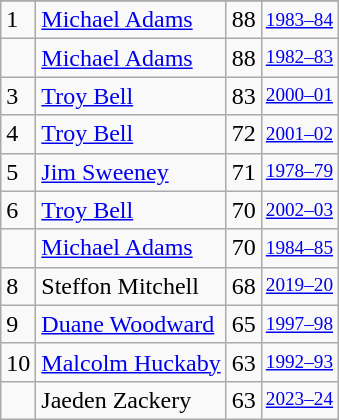<table class="wikitable">
<tr>
</tr>
<tr>
<td>1</td>
<td><a href='#'>Michael Adams</a></td>
<td>88</td>
<td style="font-size:80%;"><a href='#'>1983–84</a></td>
</tr>
<tr>
<td></td>
<td><a href='#'>Michael Adams</a></td>
<td>88</td>
<td style="font-size:80%;"><a href='#'>1982–83</a></td>
</tr>
<tr>
<td>3</td>
<td><a href='#'>Troy Bell</a></td>
<td>83</td>
<td style="font-size:80%;"><a href='#'>2000–01</a></td>
</tr>
<tr>
<td>4</td>
<td><a href='#'>Troy Bell</a></td>
<td>72</td>
<td style="font-size:80%;"><a href='#'>2001–02</a></td>
</tr>
<tr>
<td>5</td>
<td><a href='#'>Jim Sweeney</a></td>
<td>71</td>
<td style="font-size:80%;"><a href='#'>1978–79</a></td>
</tr>
<tr>
<td>6</td>
<td><a href='#'>Troy Bell</a></td>
<td>70</td>
<td style="font-size:80%;"><a href='#'>2002–03</a></td>
</tr>
<tr>
<td></td>
<td><a href='#'>Michael Adams</a></td>
<td>70</td>
<td style="font-size:80%;"><a href='#'>1984–85</a></td>
</tr>
<tr>
<td>8</td>
<td>Steffon Mitchell</td>
<td>68</td>
<td style="font-size:80%;"><a href='#'>2019–20</a></td>
</tr>
<tr>
<td>9</td>
<td><a href='#'>Duane Woodward</a></td>
<td>65</td>
<td style="font-size:80%;"><a href='#'>1997–98</a></td>
</tr>
<tr>
<td>10</td>
<td><a href='#'>Malcolm Huckaby</a></td>
<td>63</td>
<td style="font-size:80%;"><a href='#'>1992–93</a></td>
</tr>
<tr>
<td></td>
<td>Jaeden Zackery</td>
<td>63</td>
<td style="font-size:80%;"><a href='#'>2023–24</a></td>
</tr>
</table>
